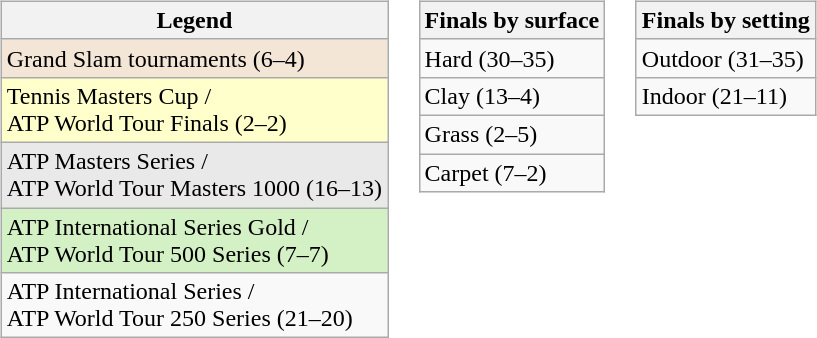<table>
<tr valign="top">
<td><br><table class="wikitable">
<tr>
<th>Legend</th>
</tr>
<tr style="background:#f3e6d7;">
<td>Grand Slam tournaments (6–4)</td>
</tr>
<tr style="background:#ffffcc;">
<td>Tennis Masters Cup / <br>ATP World Tour Finals (2–2)</td>
</tr>
<tr style="background:#e9e9e9;">
<td>ATP Masters Series / <br>ATP World Tour Masters 1000 (16–13)</td>
</tr>
<tr style="background:#d4f1c5;">
<td>ATP International Series Gold / <br>ATP World Tour 500 Series (7–7)</td>
</tr>
<tr>
<td>ATP International Series / <br>ATP World Tour 250 Series (21–20)</td>
</tr>
</table>
</td>
<td><br><table class="wikitable">
<tr>
<th>Finals by surface</th>
</tr>
<tr>
<td>Hard (30–35)</td>
</tr>
<tr>
<td>Clay (13–4)</td>
</tr>
<tr>
<td>Grass (2–5)</td>
</tr>
<tr>
<td>Carpet (7–2)</td>
</tr>
</table>
</td>
<td><br><table class="wikitable">
<tr>
<th>Finals by setting</th>
</tr>
<tr>
<td>Outdoor (31–35)</td>
</tr>
<tr>
<td>Indoor (21–11)</td>
</tr>
</table>
</td>
</tr>
</table>
